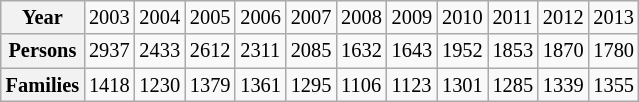<table class="wikitable" style="float:centre; font-size:85%;">
<tr>
<th>Year</th>
<td>2003</td>
<td>2004</td>
<td>2005</td>
<td>2006</td>
<td>2007</td>
<td>2008</td>
<td>2009</td>
<td>2010</td>
<td>2011</td>
<td>2012</td>
<td>2013</td>
</tr>
<tr ->
<th>Persons</th>
<td>2937</td>
<td>2433</td>
<td>2612</td>
<td>2311</td>
<td>2085</td>
<td>1632</td>
<td>1643</td>
<td>1952</td>
<td>1853</td>
<td>1870</td>
<td>1780</td>
</tr>
<tr ->
<th>Families</th>
<td>1418</td>
<td>1230</td>
<td>1379</td>
<td>1361</td>
<td>1295</td>
<td>1106</td>
<td>1123</td>
<td>1301</td>
<td>1285</td>
<td>1339</td>
<td>1355</td>
</tr>
</table>
